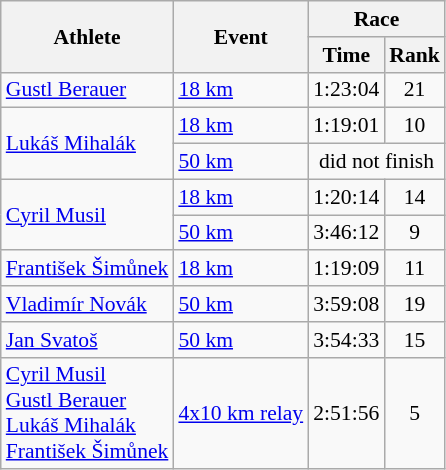<table class="wikitable" style="font-size:90%">
<tr>
<th rowspan="2">Athlete</th>
<th rowspan="2">Event</th>
<th colspan="2">Race</th>
</tr>
<tr>
<th>Time</th>
<th>Rank</th>
</tr>
<tr align="center">
<td align="left"><a href='#'>Gustl Berauer</a></td>
<td align="left"><a href='#'>18 km</a></td>
<td>1:23:04</td>
<td>21</td>
</tr>
<tr align="center">
<td align="left" rowspan=2><a href='#'>Lukáš Mihalák</a></td>
<td align="left"><a href='#'>18 km</a></td>
<td>1:19:01</td>
<td>10</td>
</tr>
<tr align="center">
<td align="left"><a href='#'>50 km</a></td>
<td colspan=2>did not finish</td>
</tr>
<tr align="center">
<td align="left" rowspan=2><a href='#'>Cyril Musil</a></td>
<td align="left"><a href='#'>18 km</a></td>
<td>1:20:14</td>
<td>14</td>
</tr>
<tr align="center">
<td align="left"><a href='#'>50 km</a></td>
<td>3:46:12</td>
<td>9</td>
</tr>
<tr align="center">
<td align="left"><a href='#'>František Šimůnek</a></td>
<td align="left"><a href='#'>18 km</a></td>
<td>1:19:09</td>
<td>11</td>
</tr>
<tr align="center">
<td align="left"><a href='#'>Vladimír Novák</a></td>
<td align="left"><a href='#'>50 km</a></td>
<td>3:59:08</td>
<td>19</td>
</tr>
<tr align="center">
<td align="left"><a href='#'>Jan Svatoš</a></td>
<td align="left"><a href='#'>50 km</a></td>
<td>3:54:33</td>
<td>15</td>
</tr>
<tr align="center">
<td align="left"><a href='#'>Cyril Musil</a> <br> <a href='#'>Gustl Berauer</a> <br> <a href='#'>Lukáš Mihalák</a> <br> <a href='#'>František Šimůnek</a></td>
<td align="left"><a href='#'>4x10 km relay</a></td>
<td>2:51:56</td>
<td>5</td>
</tr>
</table>
